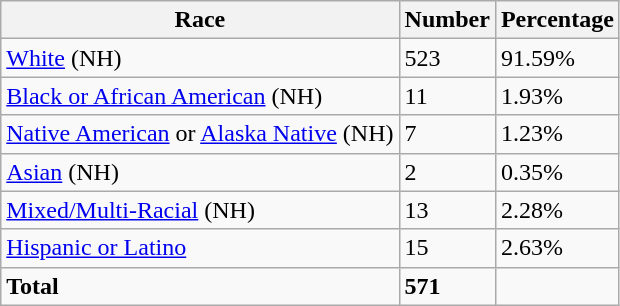<table class="wikitable">
<tr>
<th>Race</th>
<th>Number</th>
<th>Percentage</th>
</tr>
<tr>
<td><a href='#'>White</a> (NH)</td>
<td>523</td>
<td>91.59%</td>
</tr>
<tr>
<td><a href='#'>Black or African American</a> (NH)</td>
<td>11</td>
<td>1.93%</td>
</tr>
<tr>
<td><a href='#'>Native American</a> or <a href='#'>Alaska Native</a> (NH)</td>
<td>7</td>
<td>1.23%</td>
</tr>
<tr>
<td><a href='#'>Asian</a> (NH)</td>
<td>2</td>
<td>0.35%</td>
</tr>
<tr>
<td><a href='#'>Mixed/Multi-Racial</a> (NH)</td>
<td>13</td>
<td>2.28%</td>
</tr>
<tr>
<td><a href='#'>Hispanic or Latino</a></td>
<td>15</td>
<td>2.63%</td>
</tr>
<tr>
<td><strong>Total</strong></td>
<td><strong>571</strong></td>
<td></td>
</tr>
</table>
